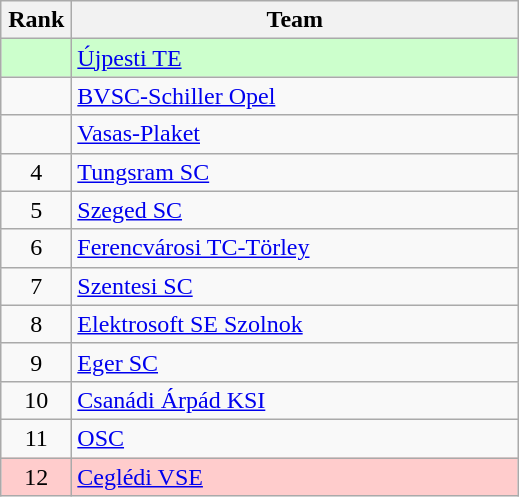<table class="wikitable">
<tr>
<th width=40>Rank</th>
<th width=290>Team</th>
</tr>
<tr bgcolor=#ccffcc>
<td align="center"></td>
<td align="left"> <a href='#'>Újpesti TE</a></td>
</tr>
<tr>
<td align="center"></td>
<td align="left"> <a href='#'>BVSC-Schiller Opel</a></td>
</tr>
<tr>
<td align="center"></td>
<td align="left"> <a href='#'>Vasas-Plaket</a></td>
</tr>
<tr>
<td align="center">4</td>
<td align="left"> <a href='#'>Tungsram SC</a></td>
</tr>
<tr>
<td align="center">5</td>
<td align="left"> <a href='#'>Szeged SC</a></td>
</tr>
<tr>
<td align="center">6</td>
<td align="left"> <a href='#'>Ferencvárosi TC-Törley</a></td>
</tr>
<tr>
<td align="center">7</td>
<td align="left"> <a href='#'>Szentesi SC</a></td>
</tr>
<tr>
<td align="center">8</td>
<td align="left"> <a href='#'>Elektrosoft SE Szolnok</a></td>
</tr>
<tr>
<td align="center">9</td>
<td align="left"> <a href='#'>Eger SC</a></td>
</tr>
<tr>
<td align="center">10</td>
<td align="left"> <a href='#'>Csanádi Árpád KSI</a></td>
</tr>
<tr>
<td align="center">11</td>
<td align="left"> <a href='#'>OSC</a></td>
</tr>
<tr bgcolor=#ffcccc>
<td align="center">12</td>
<td align="left"> <a href='#'>Ceglédi VSE</a></td>
</tr>
</table>
